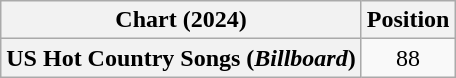<table class="wikitable plainrowheaders" style="text-align:center">
<tr>
<th scope="col">Chart (2024)</th>
<th scope="col">Position</th>
</tr>
<tr>
<th scope="row">US Hot Country Songs (<em>Billboard</em>)</th>
<td>88</td>
</tr>
</table>
